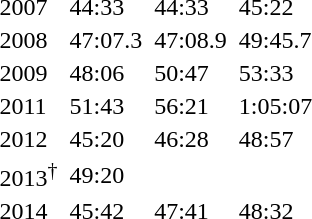<table>
<tr>
<td>2007</td>
<td></td>
<td>44:33</td>
<td></td>
<td>44:33</td>
<td></td>
<td>45:22</td>
</tr>
<tr>
<td>2008</td>
<td></td>
<td>47:07.3</td>
<td></td>
<td>47:08.9</td>
<td></td>
<td>49:45.7</td>
</tr>
<tr>
<td>2009</td>
<td></td>
<td>48:06</td>
<td></td>
<td>50:47</td>
<td></td>
<td>53:33</td>
</tr>
<tr>
<td>2011</td>
<td></td>
<td>51:43</td>
<td></td>
<td>56:21</td>
<td></td>
<td>1:05:07</td>
</tr>
<tr>
<td>2012</td>
<td></td>
<td>45:20</td>
<td></td>
<td>46:28</td>
<td></td>
<td>48:57</td>
</tr>
<tr>
<td>2013<sup>†</sup></td>
<td></td>
<td>49:20</td>
<td></td>
<td></td>
<td></td>
<td></td>
</tr>
<tr>
<td>2014</td>
<td></td>
<td>45:42</td>
<td></td>
<td>47:41</td>
<td></td>
<td>48:32</td>
</tr>
</table>
